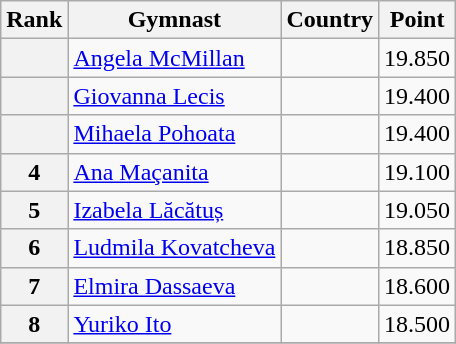<table class="wikitable sortable">
<tr>
<th>Rank</th>
<th>Gymnast</th>
<th>Country</th>
<th>Point</th>
</tr>
<tr>
<th></th>
<td><a href='#'>Angela McMillan</a></td>
<td></td>
<td>19.850</td>
</tr>
<tr>
<th></th>
<td><a href='#'>Giovanna Lecis</a></td>
<td></td>
<td>19.400</td>
</tr>
<tr>
<th></th>
<td><a href='#'>Mihaela Pohoata</a></td>
<td></td>
<td>19.400</td>
</tr>
<tr>
<th>4</th>
<td><a href='#'>Ana Maçanita</a></td>
<td></td>
<td>19.100</td>
</tr>
<tr>
<th>5</th>
<td><a href='#'>Izabela Lăcătuș</a></td>
<td></td>
<td>19.050</td>
</tr>
<tr>
<th>6</th>
<td><a href='#'>Ludmila Kovatcheva</a></td>
<td></td>
<td>18.850</td>
</tr>
<tr>
<th>7</th>
<td><a href='#'>Elmira Dassaeva</a></td>
<td></td>
<td>18.600</td>
</tr>
<tr>
<th>8</th>
<td><a href='#'>Yuriko Ito</a></td>
<td></td>
<td>18.500</td>
</tr>
<tr>
</tr>
</table>
